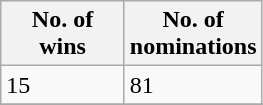<table class="wikitable">
<tr style="background:#ebf5ff;">
<th style="width:75px;">No. of wins</th>
<th style="width:75px;">No. of nominations</th>
</tr>
<tr>
<td>15</td>
<td>81</td>
</tr>
<tr>
</tr>
</table>
